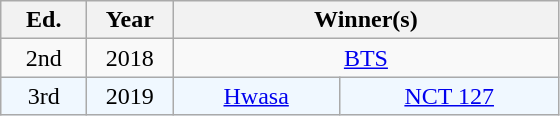<table class="wikitable" style="text-align:center">
<tr>
<th width="50">Ed.</th>
<th width="50">Year</th>
<th colspan="2" width="250">Winner(s)</th>
</tr>
<tr>
<td>2nd</td>
<td>2018</td>
<td colspan="2"><a href='#'>BTS</a></td>
</tr>
<tr style="background:#f0f8ff;">
<td>3rd</td>
<td>2019</td>
<td><a href='#'>Hwasa</a></td>
<td><a href='#'>NCT 127</a></td>
</tr>
</table>
